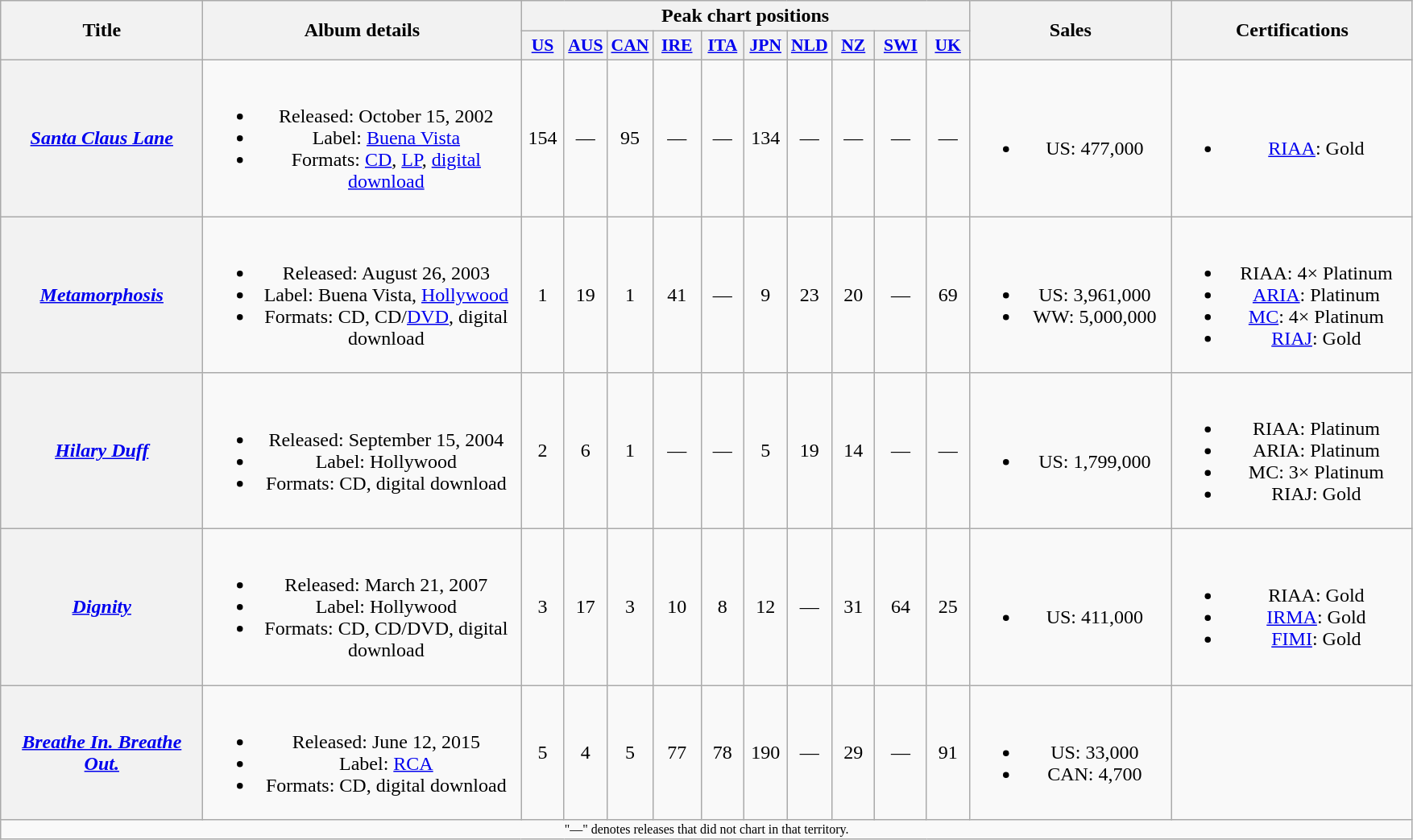<table class="wikitable plainrowheaders" style="text-align:center;">
<tr>
<th scope="col" rowspan="2" style="width:10em;">Title</th>
<th scope="col" rowspan="2" style="width:16em;">Album details</th>
<th scope="col" colspan="10">Peak chart positions</th>
<th scope="col" rowspan="2" style="width:10em;">Sales</th>
<th scope="col" rowspan="2" style="width:12em;">Certifications</th>
</tr>
<tr>
<th scope="col" style="width:2em;font-size:90%;"><a href='#'>US</a><br></th>
<th scope="col" style="width:2em;font-size:90%;"><a href='#'>AUS</a><br></th>
<th scope="col" style="width:2em;font-size:90%;"><a href='#'>CAN</a><br></th>
<th scope="col" style="width:2.3em;font-size:90%;"><a href='#'>IRE</a><br></th>
<th scope="col" style="width:2em;font-size:90%;"><a href='#'>ITA</a><br></th>
<th scope="col" style="width:2em;font-size:90%;"><a href='#'>JPN</a><br></th>
<th scope="col" style="width:2em;font-size:90%;"><a href='#'>NLD</a><br></th>
<th scope="col" style="width:2em;font-size:90%;"><a href='#'>NZ</a><br></th>
<th scope="col" style="width:2.5em; font-size:90%;"><a href='#'>SWI</a><br></th>
<th scope="col" style="width:2em;font-size:90%;"><a href='#'>UK</a><br></th>
</tr>
<tr>
<th scope="row"><em><a href='#'>Santa Claus Lane</a></em></th>
<td><br><ul><li>Released: October 15, 2002</li><li>Label: <a href='#'>Buena Vista</a></li><li>Formats: <a href='#'>CD</a>, <a href='#'>LP</a>, <a href='#'>digital download</a></li></ul></td>
<td>154</td>
<td>—</td>
<td>95</td>
<td>—</td>
<td>—</td>
<td>134</td>
<td>—</td>
<td>—</td>
<td>—</td>
<td>—</td>
<td><br><ul><li>US: 477,000</li></ul></td>
<td><br><ul><li><a href='#'>RIAA</a>: Gold</li></ul></td>
</tr>
<tr>
<th scope="row"><em><a href='#'>Metamorphosis</a></em></th>
<td><br><ul><li>Released: August 26, 2003</li><li>Label: Buena Vista, <a href='#'>Hollywood</a></li><li>Formats: CD, CD/<a href='#'>DVD</a>, digital download</li></ul></td>
<td>1</td>
<td>19</td>
<td>1</td>
<td>41</td>
<td>—</td>
<td>9</td>
<td>23</td>
<td>20</td>
<td>—</td>
<td>69</td>
<td><br><ul><li>US: 3,961,000</li><li>WW: 5,000,000</li></ul></td>
<td><br><ul><li>RIAA: 4× Platinum</li><li><a href='#'>ARIA</a>: Platinum</li><li><a href='#'>MC</a>: 4× Platinum</li><li><a href='#'>RIAJ</a>: Gold</li></ul></td>
</tr>
<tr>
<th scope="row"><em><a href='#'>Hilary Duff</a></em></th>
<td><br><ul><li>Released: September 15, 2004</li><li>Label: Hollywood</li><li>Formats: CD, digital download</li></ul></td>
<td>2</td>
<td>6</td>
<td>1</td>
<td>—</td>
<td>—</td>
<td>5</td>
<td>19</td>
<td>14</td>
<td>—</td>
<td>—</td>
<td><br><ul><li>US: 1,799,000</li></ul></td>
<td><br><ul><li>RIAA: Platinum</li><li>ARIA: Platinum</li><li>MC: 3× Platinum</li><li>RIAJ: Gold</li></ul></td>
</tr>
<tr>
<th scope="row"><em><a href='#'>Dignity</a></em></th>
<td><br><ul><li>Released: March 21, 2007</li><li>Label: Hollywood</li><li>Formats: CD, CD/DVD, digital download</li></ul></td>
<td>3</td>
<td>17</td>
<td>3</td>
<td>10</td>
<td>8</td>
<td>12</td>
<td>—</td>
<td>31</td>
<td>64</td>
<td>25</td>
<td><br><ul><li>US: 411,000</li></ul></td>
<td><br><ul><li>RIAA: Gold</li><li><a href='#'>IRMA</a>: Gold</li><li><a href='#'>FIMI</a>: Gold</li></ul></td>
</tr>
<tr>
<th scope="row"><em><a href='#'>Breathe In. Breathe Out.</a></em></th>
<td><br><ul><li>Released: June 12, 2015</li><li>Label: <a href='#'>RCA</a></li><li>Formats: CD, digital download</li></ul></td>
<td>5</td>
<td>4</td>
<td>5</td>
<td>77</td>
<td>78</td>
<td>190</td>
<td>—</td>
<td>29</td>
<td>—</td>
<td>91</td>
<td><br><ul><li>US: 33,000</li><li>CAN: 4,700</li></ul></td>
<td></td>
</tr>
<tr>
<td colspan="14" style="text-align:center; font-size:8pt;">"—" denotes releases that did not chart in that territory.</td>
</tr>
</table>
